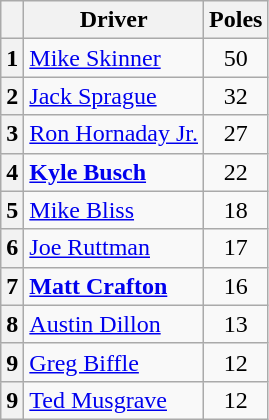<table class="wikitable">
<tr>
<th></th>
<th>Driver</th>
<th>Poles</th>
</tr>
<tr>
<th>1</th>
<td> <a href='#'>Mike Skinner</a></td>
<td align="center">50</td>
</tr>
<tr>
<th>2</th>
<td> <a href='#'>Jack Sprague</a></td>
<td align="center">32</td>
</tr>
<tr>
<th>3</th>
<td> <a href='#'>Ron Hornaday Jr.</a></td>
<td align="center">27</td>
</tr>
<tr>
<th>4</th>
<td> <strong><a href='#'>Kyle Busch</a></strong></td>
<td align="center">22</td>
</tr>
<tr>
<th>5</th>
<td> <a href='#'>Mike Bliss</a></td>
<td align="center">18</td>
</tr>
<tr>
<th>6</th>
<td> <a href='#'>Joe Ruttman</a></td>
<td align="center">17</td>
</tr>
<tr>
<th>7</th>
<td> <strong><a href='#'>Matt Crafton</a></strong></td>
<td align="center">16</td>
</tr>
<tr>
<th>8</th>
<td> <a href='#'>Austin Dillon</a></td>
<td align="center">13</td>
</tr>
<tr>
<th>9</th>
<td> <a href='#'>Greg Biffle</a></td>
<td align="center">12</td>
</tr>
<tr>
<th>9</th>
<td> <a href='#'>Ted Musgrave</a></td>
<td align="center">12</td>
</tr>
</table>
